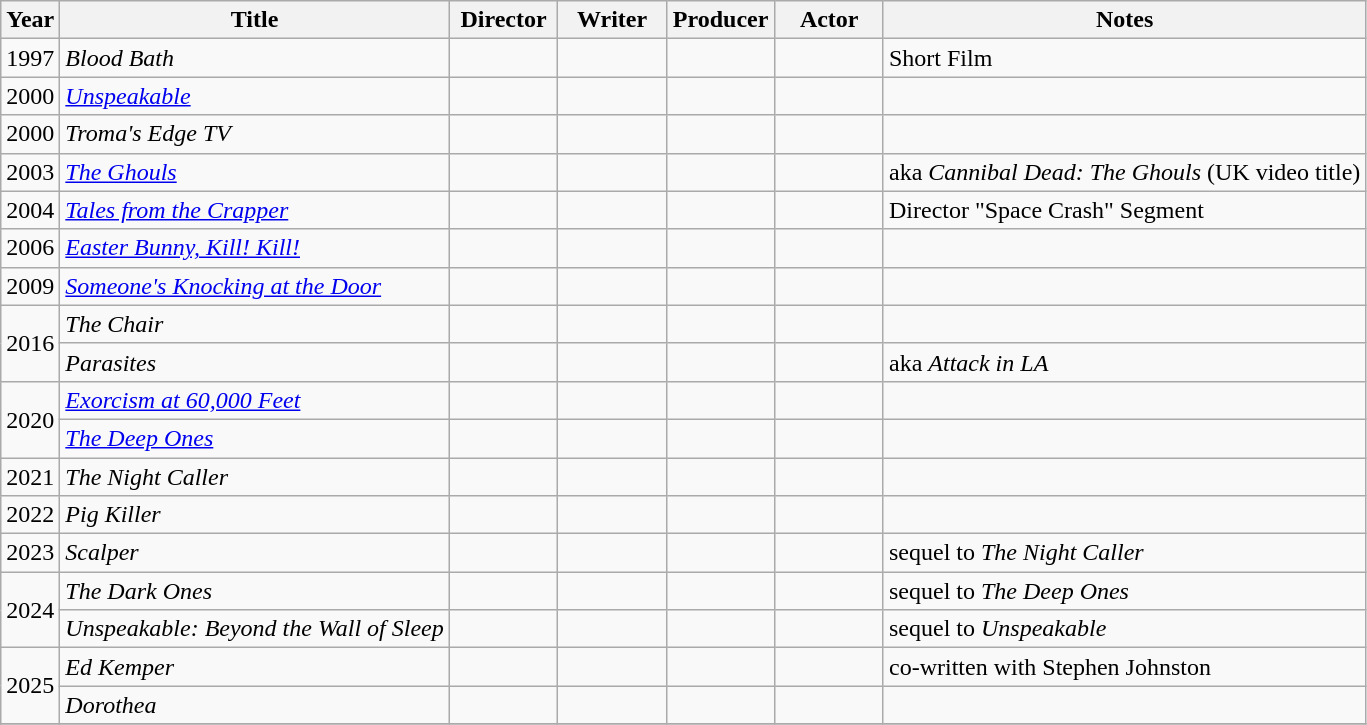<table class="wikitable">
<tr>
<th>Year</th>
<th>Title</th>
<th width="65">Director</th>
<th width="65">Writer</th>
<th width="65">Producer</th>
<th width="65">Actor</th>
<th>Notes</th>
</tr>
<tr>
<td>1997</td>
<td><em>Blood Bath</em></td>
<td></td>
<td></td>
<td></td>
<td></td>
<td>Short Film</td>
</tr>
<tr>
<td>2000</td>
<td><em><a href='#'>Unspeakable</a></em></td>
<td></td>
<td></td>
<td></td>
<td></td>
<td></td>
</tr>
<tr>
<td>2000</td>
<td><em>Troma's Edge TV</em></td>
<td></td>
<td></td>
<td></td>
<td></td>
<td></td>
</tr>
<tr>
<td>2003</td>
<td><em><a href='#'>The Ghouls</a></em></td>
<td></td>
<td></td>
<td></td>
<td></td>
<td>aka <em>Cannibal Dead: The Ghouls</em> (UK video title)</td>
</tr>
<tr>
<td>2004</td>
<td><em><a href='#'>Tales from the Crapper</a></em></td>
<td></td>
<td></td>
<td></td>
<td></td>
<td>Director "Space Crash" Segment</td>
</tr>
<tr>
<td>2006</td>
<td><em><a href='#'>Easter Bunny, Kill! Kill!</a></em></td>
<td></td>
<td></td>
<td></td>
<td></td>
<td></td>
</tr>
<tr>
<td>2009</td>
<td><em><a href='#'>Someone's Knocking at the Door</a></em></td>
<td></td>
<td></td>
<td></td>
<td></td>
<td></td>
</tr>
<tr>
<td rowspan="2">2016</td>
<td><em>The Chair</em></td>
<td></td>
<td></td>
<td></td>
<td></td>
<td></td>
</tr>
<tr>
<td><em>Parasites</em></td>
<td></td>
<td></td>
<td></td>
<td></td>
<td>aka <em>Attack in LA</em></td>
</tr>
<tr>
<td rowspan="2">2020</td>
<td><em><a href='#'>Exorcism at 60,000 Feet</a></em></td>
<td></td>
<td></td>
<td></td>
<td></td>
<td></td>
</tr>
<tr>
<td><em><a href='#'>The Deep Ones</a></em></td>
<td></td>
<td></td>
<td></td>
<td></td>
<td></td>
</tr>
<tr>
<td>2021</td>
<td><em>The Night Caller</em></td>
<td></td>
<td></td>
<td></td>
<td></td>
<td></td>
</tr>
<tr>
<td>2022</td>
<td><em>Pig Killer</em></td>
<td></td>
<td></td>
<td></td>
<td></td>
<td></td>
</tr>
<tr>
<td>2023</td>
<td><em>Scalper</em></td>
<td></td>
<td></td>
<td></td>
<td></td>
<td>sequel to <em>The Night Caller</em></td>
</tr>
<tr>
<td rowspan="2">2024</td>
<td><em>The Dark Ones</em></td>
<td></td>
<td></td>
<td></td>
<td></td>
<td>sequel to <em>The Deep Ones</em></td>
</tr>
<tr>
<td><em>Unspeakable: Beyond the Wall of Sleep</em></td>
<td></td>
<td></td>
<td></td>
<td></td>
<td>sequel to <em>Unspeakable</em></td>
</tr>
<tr>
<td rowspan="2">2025</td>
<td><em>Ed Kemper</em></td>
<td></td>
<td></td>
<td></td>
<td></td>
<td>co-written with Stephen Johnston</td>
</tr>
<tr>
<td><em>Dorothea</em></td>
<td></td>
<td></td>
<td></td>
<td></td>
<td></td>
</tr>
<tr>
</tr>
</table>
